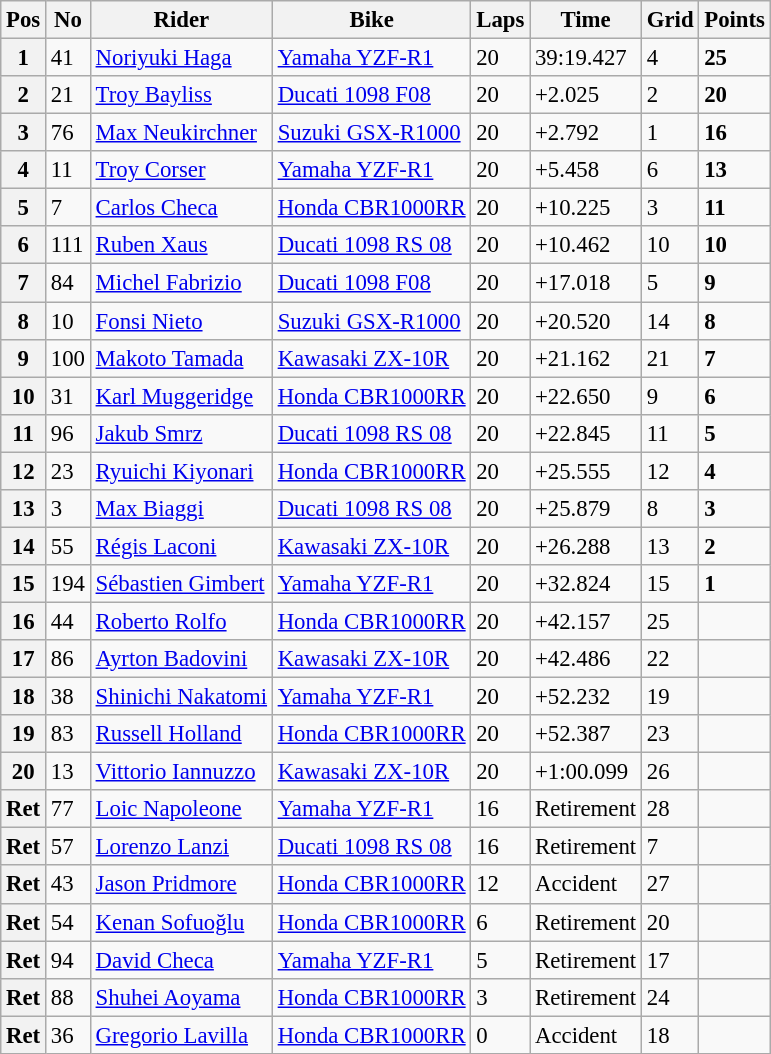<table class="wikitable" style="font-size: 95%;">
<tr>
<th>Pos</th>
<th>No</th>
<th>Rider</th>
<th>Bike</th>
<th>Laps</th>
<th>Time</th>
<th>Grid</th>
<th>Points</th>
</tr>
<tr>
<th>1</th>
<td>41</td>
<td> <a href='#'>Noriyuki Haga</a></td>
<td><a href='#'>Yamaha YZF-R1</a></td>
<td>20</td>
<td>39:19.427</td>
<td>4</td>
<td><strong>25</strong></td>
</tr>
<tr>
<th>2</th>
<td>21</td>
<td> <a href='#'>Troy Bayliss</a></td>
<td><a href='#'>Ducati 1098 F08</a></td>
<td>20</td>
<td>+2.025</td>
<td>2</td>
<td><strong>20</strong></td>
</tr>
<tr>
<th>3</th>
<td>76</td>
<td> <a href='#'>Max Neukirchner</a></td>
<td><a href='#'>Suzuki GSX-R1000</a></td>
<td>20</td>
<td>+2.792</td>
<td>1</td>
<td><strong>16</strong></td>
</tr>
<tr>
<th>4</th>
<td>11</td>
<td> <a href='#'>Troy Corser</a></td>
<td><a href='#'>Yamaha YZF-R1</a></td>
<td>20</td>
<td>+5.458</td>
<td>6</td>
<td><strong>13</strong></td>
</tr>
<tr>
<th>5</th>
<td>7</td>
<td> <a href='#'>Carlos Checa</a></td>
<td><a href='#'>Honda CBR1000RR</a></td>
<td>20</td>
<td>+10.225</td>
<td>3</td>
<td><strong>11</strong></td>
</tr>
<tr>
<th>6</th>
<td>111</td>
<td> <a href='#'>Ruben Xaus</a></td>
<td><a href='#'>Ducati 1098 RS 08</a></td>
<td>20</td>
<td>+10.462</td>
<td>10</td>
<td><strong>10</strong></td>
</tr>
<tr>
<th>7</th>
<td>84</td>
<td> <a href='#'>Michel Fabrizio</a></td>
<td><a href='#'>Ducati 1098 F08</a></td>
<td>20</td>
<td>+17.018</td>
<td>5</td>
<td><strong>9</strong></td>
</tr>
<tr>
<th>8</th>
<td>10</td>
<td> <a href='#'>Fonsi Nieto</a></td>
<td><a href='#'>Suzuki GSX-R1000</a></td>
<td>20</td>
<td>+20.520</td>
<td>14</td>
<td><strong>8</strong></td>
</tr>
<tr>
<th>9</th>
<td>100</td>
<td> <a href='#'>Makoto Tamada</a></td>
<td><a href='#'>Kawasaki ZX-10R</a></td>
<td>20</td>
<td>+21.162</td>
<td>21</td>
<td><strong>7</strong></td>
</tr>
<tr>
<th>10</th>
<td>31</td>
<td> <a href='#'>Karl Muggeridge</a></td>
<td><a href='#'>Honda CBR1000RR</a></td>
<td>20</td>
<td>+22.650</td>
<td>9</td>
<td><strong>6</strong></td>
</tr>
<tr>
<th>11</th>
<td>96</td>
<td> <a href='#'>Jakub Smrz</a></td>
<td><a href='#'>Ducati 1098 RS 08</a></td>
<td>20</td>
<td>+22.845</td>
<td>11</td>
<td><strong>5</strong></td>
</tr>
<tr>
<th>12</th>
<td>23</td>
<td> <a href='#'>Ryuichi Kiyonari</a></td>
<td><a href='#'>Honda CBR1000RR</a></td>
<td>20</td>
<td>+25.555</td>
<td>12</td>
<td><strong>4</strong></td>
</tr>
<tr>
<th>13</th>
<td>3</td>
<td> <a href='#'>Max Biaggi</a></td>
<td><a href='#'>Ducati 1098 RS 08</a></td>
<td>20</td>
<td>+25.879</td>
<td>8</td>
<td><strong>3</strong></td>
</tr>
<tr>
<th>14</th>
<td>55</td>
<td> <a href='#'>Régis Laconi</a></td>
<td><a href='#'>Kawasaki ZX-10R</a></td>
<td>20</td>
<td>+26.288</td>
<td>13</td>
<td><strong>2</strong></td>
</tr>
<tr>
<th>15</th>
<td>194</td>
<td> <a href='#'>Sébastien Gimbert</a></td>
<td><a href='#'>Yamaha YZF-R1</a></td>
<td>20</td>
<td>+32.824</td>
<td>15</td>
<td><strong>1</strong></td>
</tr>
<tr>
<th>16</th>
<td>44</td>
<td> <a href='#'>Roberto Rolfo</a></td>
<td><a href='#'>Honda CBR1000RR</a></td>
<td>20</td>
<td>+42.157</td>
<td>25</td>
<td></td>
</tr>
<tr>
<th>17</th>
<td>86</td>
<td> <a href='#'>Ayrton Badovini</a></td>
<td><a href='#'>Kawasaki ZX-10R</a></td>
<td>20</td>
<td>+42.486</td>
<td>22</td>
<td></td>
</tr>
<tr>
<th>18</th>
<td>38</td>
<td> <a href='#'>Shinichi Nakatomi</a></td>
<td><a href='#'>Yamaha YZF-R1</a></td>
<td>20</td>
<td>+52.232</td>
<td>19</td>
<td></td>
</tr>
<tr>
<th>19</th>
<td>83</td>
<td> <a href='#'>Russell Holland</a></td>
<td><a href='#'>Honda CBR1000RR</a></td>
<td>20</td>
<td>+52.387</td>
<td>23</td>
<td></td>
</tr>
<tr>
<th>20</th>
<td>13</td>
<td> <a href='#'>Vittorio Iannuzzo</a></td>
<td><a href='#'>Kawasaki ZX-10R</a></td>
<td>20</td>
<td>+1:00.099</td>
<td>26</td>
<td></td>
</tr>
<tr>
<th>Ret</th>
<td>77</td>
<td> <a href='#'>Loic Napoleone</a></td>
<td><a href='#'>Yamaha YZF-R1</a></td>
<td>16</td>
<td>Retirement</td>
<td>28</td>
<td></td>
</tr>
<tr>
<th>Ret</th>
<td>57</td>
<td> <a href='#'>Lorenzo Lanzi</a></td>
<td><a href='#'>Ducati 1098 RS 08</a></td>
<td>16</td>
<td>Retirement</td>
<td>7</td>
<td></td>
</tr>
<tr>
<th>Ret</th>
<td>43</td>
<td> <a href='#'>Jason Pridmore</a></td>
<td><a href='#'>Honda CBR1000RR</a></td>
<td>12</td>
<td>Accident</td>
<td>27</td>
<td></td>
</tr>
<tr>
<th>Ret</th>
<td>54</td>
<td> <a href='#'>Kenan Sofuoğlu</a></td>
<td><a href='#'>Honda CBR1000RR</a></td>
<td>6</td>
<td>Retirement</td>
<td>20</td>
<td></td>
</tr>
<tr>
<th>Ret</th>
<td>94</td>
<td> <a href='#'>David Checa</a></td>
<td><a href='#'>Yamaha YZF-R1</a></td>
<td>5</td>
<td>Retirement</td>
<td>17</td>
<td></td>
</tr>
<tr>
<th>Ret</th>
<td>88</td>
<td> <a href='#'>Shuhei Aoyama</a></td>
<td><a href='#'>Honda CBR1000RR</a></td>
<td>3</td>
<td>Retirement</td>
<td>24</td>
<td></td>
</tr>
<tr>
<th>Ret</th>
<td>36</td>
<td> <a href='#'>Gregorio Lavilla</a></td>
<td><a href='#'>Honda CBR1000RR</a></td>
<td>0</td>
<td>Accident</td>
<td>18</td>
<td></td>
</tr>
</table>
